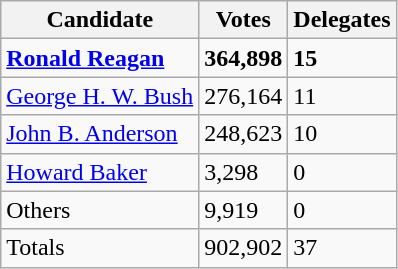<table class="wikitable">
<tr>
<th>Candidate</th>
<th>Votes</th>
<th>Delegates</th>
</tr>
<tr>
<td><strong><a href='#'>Ronald Reagan</a></strong></td>
<td><strong>364,898</strong></td>
<td><strong>15</strong></td>
</tr>
<tr>
<td><a href='#'>George H. W. Bush</a></td>
<td>276,164</td>
<td>11</td>
</tr>
<tr>
<td><a href='#'>John B. Anderson</a></td>
<td>248,623</td>
<td>10</td>
</tr>
<tr>
<td><a href='#'>Howard Baker</a></td>
<td>3,298</td>
<td>0</td>
</tr>
<tr>
<td>Others</td>
<td>9,919</td>
<td>0</td>
</tr>
<tr>
<td>Totals</td>
<td>902,902</td>
<td>37</td>
</tr>
</table>
